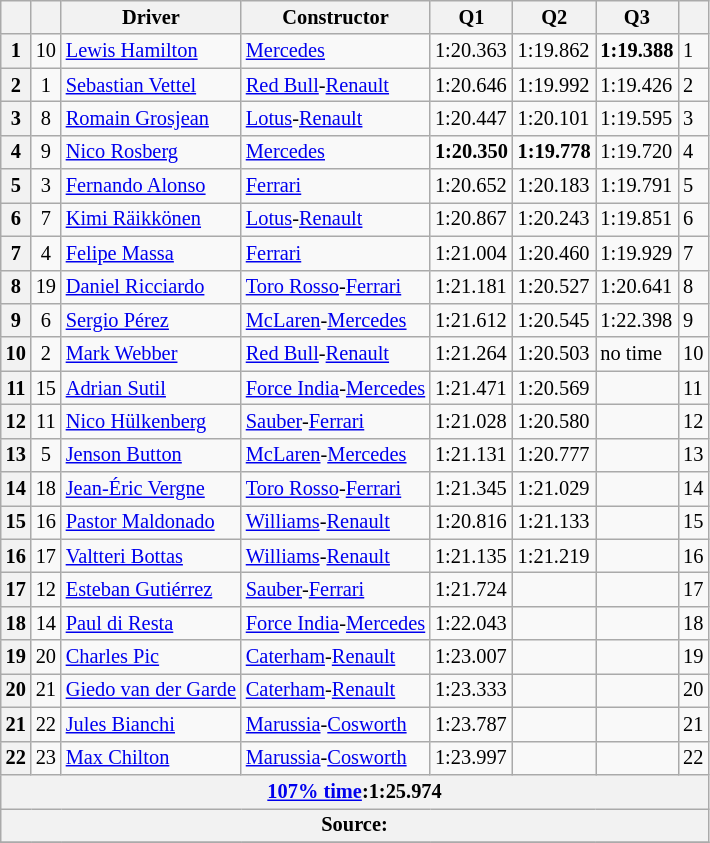<table class="wikitable sortable" style="font-size:85%">
<tr>
<th></th>
<th></th>
<th>Driver</th>
<th>Constructor</th>
<th>Q1</th>
<th>Q2</th>
<th>Q3</th>
<th></th>
</tr>
<tr>
<th>1</th>
<td align="center">10</td>
<td> <a href='#'>Lewis Hamilton</a></td>
<td><a href='#'>Mercedes</a></td>
<td>1:20.363</td>
<td>1:19.862</td>
<td><strong>1:19.388</strong></td>
<td>1</td>
</tr>
<tr>
<th>2</th>
<td align="center">1</td>
<td> <a href='#'>Sebastian Vettel</a></td>
<td><a href='#'>Red Bull</a>-<a href='#'>Renault</a></td>
<td>1:20.646</td>
<td>1:19.992</td>
<td>1:19.426</td>
<td>2</td>
</tr>
<tr>
<th>3</th>
<td align="center">8</td>
<td> <a href='#'>Romain Grosjean</a></td>
<td><a href='#'>Lotus</a>-<a href='#'>Renault</a></td>
<td>1:20.447</td>
<td>1:20.101</td>
<td>1:19.595</td>
<td>3</td>
</tr>
<tr>
<th>4</th>
<td align="center">9</td>
<td> <a href='#'>Nico Rosberg</a></td>
<td><a href='#'>Mercedes</a></td>
<td><strong>1:20.350</strong></td>
<td><strong>1:19.778</strong></td>
<td>1:19.720</td>
<td>4</td>
</tr>
<tr>
<th>5</th>
<td align="center">3</td>
<td> <a href='#'>Fernando Alonso</a></td>
<td><a href='#'>Ferrari</a></td>
<td>1:20.652</td>
<td>1:20.183</td>
<td>1:19.791</td>
<td>5</td>
</tr>
<tr>
<th>6</th>
<td align="center">7</td>
<td> <a href='#'>Kimi Räikkönen</a></td>
<td><a href='#'>Lotus</a>-<a href='#'>Renault</a></td>
<td>1:20.867</td>
<td>1:20.243</td>
<td>1:19.851</td>
<td>6</td>
</tr>
<tr>
<th>7</th>
<td align="center">4</td>
<td> <a href='#'>Felipe Massa</a></td>
<td><a href='#'>Ferrari</a></td>
<td>1:21.004</td>
<td>1:20.460</td>
<td>1:19.929</td>
<td>7</td>
</tr>
<tr>
<th>8</th>
<td align="center">19</td>
<td> <a href='#'>Daniel Ricciardo</a></td>
<td><a href='#'>Toro Rosso</a>-<a href='#'>Ferrari</a></td>
<td>1:21.181</td>
<td>1:20.527</td>
<td>1:20.641</td>
<td>8</td>
</tr>
<tr>
<th>9</th>
<td align="center">6</td>
<td> <a href='#'>Sergio Pérez</a></td>
<td><a href='#'>McLaren</a>-<a href='#'>Mercedes</a></td>
<td>1:21.612</td>
<td>1:20.545</td>
<td>1:22.398</td>
<td>9</td>
</tr>
<tr>
<th>10</th>
<td align="center">2</td>
<td> <a href='#'>Mark Webber</a></td>
<td><a href='#'>Red Bull</a>-<a href='#'>Renault</a></td>
<td>1:21.264</td>
<td>1:20.503</td>
<td>no time</td>
<td>10</td>
</tr>
<tr>
<th>11</th>
<td align="center">15</td>
<td> <a href='#'>Adrian Sutil</a></td>
<td><a href='#'>Force India</a>-<a href='#'>Mercedes</a></td>
<td>1:21.471</td>
<td>1:20.569</td>
<td></td>
<td>11</td>
</tr>
<tr>
<th>12</th>
<td align="center">11</td>
<td> <a href='#'>Nico Hülkenberg</a></td>
<td><a href='#'>Sauber</a>-<a href='#'>Ferrari</a></td>
<td>1:21.028</td>
<td>1:20.580</td>
<td></td>
<td>12</td>
</tr>
<tr>
<th>13</th>
<td align="center">5</td>
<td> <a href='#'>Jenson Button</a></td>
<td><a href='#'>McLaren</a>-<a href='#'>Mercedes</a></td>
<td>1:21.131</td>
<td>1:20.777</td>
<td></td>
<td>13</td>
</tr>
<tr>
<th>14</th>
<td align="center">18</td>
<td> <a href='#'>Jean-Éric Vergne</a></td>
<td><a href='#'>Toro Rosso</a>-<a href='#'>Ferrari</a></td>
<td>1:21.345</td>
<td>1:21.029</td>
<td></td>
<td>14</td>
</tr>
<tr>
<th>15</th>
<td align="center">16</td>
<td> <a href='#'>Pastor Maldonado</a></td>
<td><a href='#'>Williams</a>-<a href='#'>Renault</a></td>
<td>1:20.816</td>
<td>1:21.133</td>
<td></td>
<td>15</td>
</tr>
<tr>
<th>16</th>
<td align="center">17</td>
<td> <a href='#'>Valtteri Bottas</a></td>
<td><a href='#'>Williams</a>-<a href='#'>Renault</a></td>
<td>1:21.135</td>
<td>1:21.219</td>
<td></td>
<td>16</td>
</tr>
<tr>
<th>17</th>
<td align="center">12</td>
<td> <a href='#'>Esteban Gutiérrez</a></td>
<td><a href='#'>Sauber</a>-<a href='#'>Ferrari</a></td>
<td>1:21.724</td>
<td></td>
<td></td>
<td>17</td>
</tr>
<tr>
<th>18</th>
<td align="center">14</td>
<td> <a href='#'>Paul di Resta</a></td>
<td><a href='#'>Force India</a>-<a href='#'>Mercedes</a></td>
<td>1:22.043</td>
<td></td>
<td></td>
<td>18</td>
</tr>
<tr>
<th>19</th>
<td align="center">20</td>
<td> <a href='#'>Charles Pic</a></td>
<td><a href='#'>Caterham</a>-<a href='#'>Renault</a></td>
<td>1:23.007</td>
<td></td>
<td></td>
<td>19</td>
</tr>
<tr>
<th>20</th>
<td align="center">21</td>
<td> <a href='#'>Giedo van der Garde</a></td>
<td><a href='#'>Caterham</a>-<a href='#'>Renault</a></td>
<td>1:23.333</td>
<td></td>
<td></td>
<td>20</td>
</tr>
<tr>
<th>21</th>
<td align="center">22</td>
<td> <a href='#'>Jules Bianchi</a></td>
<td><a href='#'>Marussia</a>-<a href='#'>Cosworth</a></td>
<td>1:23.787</td>
<td></td>
<td></td>
<td>21</td>
</tr>
<tr>
<th>22</th>
<td align="center">23</td>
<td> <a href='#'>Max Chilton</a></td>
<td><a href='#'>Marussia</a>-<a href='#'>Cosworth</a></td>
<td>1:23.997</td>
<td></td>
<td></td>
<td>22</td>
</tr>
<tr>
<th colspan=8><a href='#'>107% time</a>:1:25.974</th>
</tr>
<tr>
<th colspan=8>Source:</th>
</tr>
<tr>
</tr>
</table>
